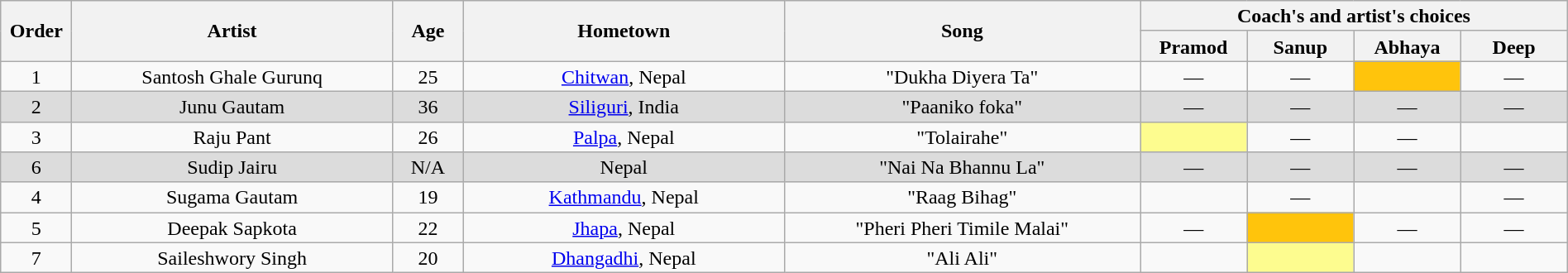<table class="wikitable plainrowheaders" style="text-align:center; line-height:17px; width:100%;">
<tr>
<th rowspan="2" scope="col" style="width:04%;">Order</th>
<th rowspan="2" scope="col" style="width:18%;">Artist</th>
<th rowspan="2" scope="col" style="width:04%;">Age</th>
<th rowspan="2" scope="col" style="width:18%;">Hometown</th>
<th rowspan="2" scope="col" style="width:20%;">Song</th>
<th colspan="4">Coach's and artist's choices</th>
</tr>
<tr>
<th scope="col" style="width:06%;">Pramod</th>
<th scope="col" style="width:06%;">Sanup</th>
<th scope="col" style="width:06%;">Abhaya</th>
<th scope="col" style="width:06%;">Deep</th>
</tr>
<tr>
<td scope="row">1</td>
<td>Santosh Ghale Gurunq</td>
<td>25</td>
<td><a href='#'>Chitwan</a>, Nepal</td>
<td>"Dukha Diyera Ta"</td>
<td>—</td>
<td>—</td>
<td style="background:#ffc40c; "><strong></strong></td>
<td>—</td>
</tr>
<tr style="background:#DCDCDC;">
<td scope="row">2</td>
<td>Junu Gautam</td>
<td>36</td>
<td><a href='#'>Siliguri</a>, India</td>
<td>"Paaniko foka"</td>
<td>—</td>
<td>—</td>
<td>—</td>
<td>—</td>
</tr>
<tr>
<td scope="row">3</td>
<td>Raju Pant</td>
<td>26</td>
<td><a href='#'>Palpa</a>, Nepal</td>
<td>"Tolairahe"</td>
<td style="background:#fdfc8f; "><strong></strong></td>
<td>—</td>
<td>—</td>
<td><strong></strong></td>
</tr>
<tr style="background:#DCDCDC;">
<td scope="row">6</td>
<td>Sudip Jairu</td>
<td>N/A</td>
<td>Nepal</td>
<td>"Nai Na Bhannu La"</td>
<td>—</td>
<td>—</td>
<td>—</td>
<td>—</td>
</tr>
<tr>
<td scope="row">4</td>
<td>Sugama Gautam</td>
<td>19</td>
<td><a href='#'>Kathmandu</a>, Nepal</td>
<td>"Raag Bihag"</td>
<td styke="background:#fdfc8f; "><strong></strong></td>
<td>—</td>
<td><strong></strong></td>
<td>—</td>
</tr>
<tr>
<td scope="row">5</td>
<td>Deepak Sapkota</td>
<td>22</td>
<td><a href='#'>Jhapa</a>, Nepal</td>
<td>"Pheri Pheri Timile Malai"</td>
<td>—</td>
<td style="background:#ffc40c; "><strong></strong></td>
<td>—</td>
<td>—</td>
</tr>
<tr>
<td scope="row">7</td>
<td>Saileshwory Singh</td>
<td>20</td>
<td><a href='#'>Dhangadhi</a>, Nepal</td>
<td>"Ali Ali"</td>
<td><strong></strong></td>
<td style="background:#fdfc8f; "><strong></strong></td>
<td><strong></strong></td>
<td><strong></strong></td>
</tr>
</table>
